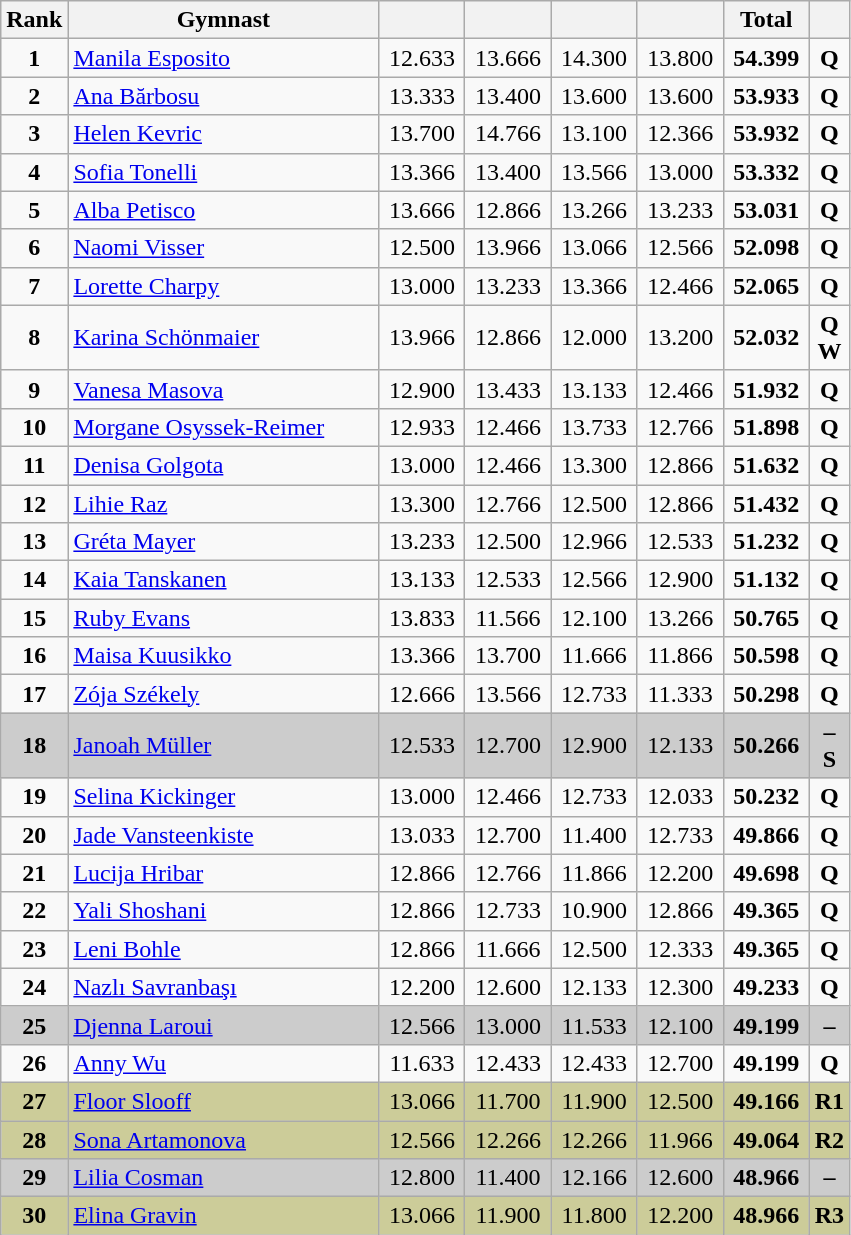<table class="wikitable sortable" style="text-align:center; font-size:100%">
<tr>
<th scope="col" style="width:15px;">Rank</th>
<th scope="col" style="width:200px;">Gymnast</th>
<th scope="col" style="width:50px;"></th>
<th scope="col" style="width:50px;"></th>
<th scope="col" style="width:50px;"></th>
<th scope="col" style="width:50px;"></th>
<th scope="col" style="width:50px;">Total</th>
<th scope="col" style="width:15px;"></th>
</tr>
<tr>
<td scope="row" style="text-align:center;"><strong>1</strong></td>
<td style="text-align:left;"> <a href='#'>Manila Esposito</a></td>
<td>12.633</td>
<td>13.666</td>
<td>14.300</td>
<td>13.800</td>
<td><strong>54.399</strong></td>
<td><strong>Q</strong></td>
</tr>
<tr>
<td scope="row" style="text-align:center;"><strong>2</strong></td>
<td style="text-align:left;"> <a href='#'>Ana Bărbosu</a></td>
<td>13.333</td>
<td>13.400</td>
<td>13.600</td>
<td>13.600</td>
<td><strong>53.933</strong></td>
<td><strong>Q</strong></td>
</tr>
<tr>
<td scope="row" style="text-align:center;"><strong>3</strong></td>
<td style="text-align:left;"> <a href='#'>Helen Kevric</a></td>
<td>13.700</td>
<td>14.766</td>
<td>13.100</td>
<td>12.366</td>
<td><strong>53.932</strong></td>
<td><strong>Q</strong></td>
</tr>
<tr>
<td scope="row" style="text-align:center;"><strong>4</strong></td>
<td style="text-align:left;"> <a href='#'>Sofia Tonelli</a></td>
<td>13.366</td>
<td>13.400</td>
<td>13.566</td>
<td>13.000</td>
<td><strong>53.332</strong></td>
<td><strong>Q</strong></td>
</tr>
<tr>
<td scope="row" style="text-align:center;"><strong>5</strong></td>
<td style="text-align:left;"> <a href='#'>Alba Petisco</a></td>
<td>13.666</td>
<td>12.866</td>
<td>13.266</td>
<td>13.233</td>
<td><strong>53.031</strong></td>
<td><strong>Q</strong></td>
</tr>
<tr>
<td scope="row" style="text-align:center;"><strong>6</strong></td>
<td style="text-align:left;"> <a href='#'>Naomi Visser</a></td>
<td>12.500</td>
<td>13.966</td>
<td>13.066</td>
<td>12.566</td>
<td><strong>52.098</strong></td>
<td><strong>Q</strong></td>
</tr>
<tr>
<td scope="row" style="text-align:center;"><strong>7</strong></td>
<td style="text-align:left;"> <a href='#'>Lorette Charpy</a></td>
<td>13.000</td>
<td>13.233</td>
<td>13.366</td>
<td>12.466</td>
<td><strong>52.065</strong></td>
<td><strong>Q</strong></td>
</tr>
<tr>
<td scope="row" style="text-align:center;"><strong>8</strong></td>
<td style="text-align:left;"> <a href='#'>Karina Schönmaier</a></td>
<td>13.966</td>
<td>12.866</td>
<td>12.000</td>
<td>13.200</td>
<td><strong>52.032</strong></td>
<td><strong>Q W</strong></td>
</tr>
<tr>
<td scope="row" style="text-align:center;"><strong>9</strong></td>
<td style="text-align:left;"> <a href='#'>Vanesa Masova</a></td>
<td>12.900</td>
<td>13.433</td>
<td>13.133</td>
<td>12.466</td>
<td><strong>51.932</strong></td>
<td><strong>Q</strong></td>
</tr>
<tr>
<td scope="row" style="text-align:center;"><strong>10</strong></td>
<td style="text-align:left;"> <a href='#'>Morgane Osyssek-Reimer</a></td>
<td>12.933</td>
<td>12.466</td>
<td>13.733</td>
<td>12.766</td>
<td><strong>51.898</strong></td>
<td><strong>Q</strong></td>
</tr>
<tr>
<td scope="row" style="text-align:center;"><strong>11</strong></td>
<td style="text-align:left;"> <a href='#'>Denisa Golgota</a></td>
<td>13.000</td>
<td>12.466</td>
<td>13.300</td>
<td>12.866</td>
<td><strong>51.632</strong></td>
<td><strong>Q</strong></td>
</tr>
<tr>
<td scope="row" style="text-align:center;"><strong>12</strong></td>
<td style="text-align:left;"> <a href='#'>Lihie Raz</a></td>
<td>13.300</td>
<td>12.766</td>
<td>12.500</td>
<td>12.866</td>
<td><strong>51.432</strong></td>
<td><strong>Q</strong></td>
</tr>
<tr>
<td scope="row" style="text-align:center;"><strong>13</strong></td>
<td style="text-align:left;"> <a href='#'>Gréta Mayer</a></td>
<td>13.233</td>
<td>12.500</td>
<td>12.966</td>
<td>12.533</td>
<td><strong>51.232</strong></td>
<td><strong>Q</strong></td>
</tr>
<tr>
<td scope="row" style="text-align:center;"><strong>14</strong></td>
<td style="text-align:left;"> <a href='#'>Kaia Tanskanen</a></td>
<td>13.133</td>
<td>12.533</td>
<td>12.566</td>
<td>12.900</td>
<td><strong>51.132</strong></td>
<td><strong>Q</strong></td>
</tr>
<tr>
<td scope="row" style="text-align:center;"><strong>15</strong></td>
<td style="text-align:left;"> <a href='#'>Ruby Evans</a></td>
<td>13.833</td>
<td>11.566</td>
<td>12.100</td>
<td>13.266</td>
<td><strong>50.765</strong></td>
<td><strong>Q</strong></td>
</tr>
<tr>
<td scope="row" style="text-align:center;"><strong>16</strong></td>
<td style="text-align:left;"> <a href='#'>Maisa Kuusikko</a></td>
<td>13.366</td>
<td>13.700</td>
<td>11.666</td>
<td>11.866</td>
<td><strong>50.598</strong></td>
<td><strong>Q</strong></td>
</tr>
<tr>
<td scope="row" style="text-align:center;"><strong>17</strong></td>
<td style="text-align:left;"> <a href='#'>Zója Székely</a></td>
<td>12.666</td>
<td>13.566</td>
<td>12.733</td>
<td>11.333</td>
<td><strong>50.298</strong></td>
<td><strong>Q</strong></td>
</tr>
<tr style="background:#cccccc;">
<td scope="row" style="text-align:center;"><strong>18</strong></td>
<td style="text-align:left;"> <a href='#'>Janoah Müller</a></td>
<td>12.533</td>
<td>12.700</td>
<td>12.900</td>
<td>12.133</td>
<td><strong>50.266</strong></td>
<td><strong>– S</strong></td>
</tr>
<tr>
<td scope="row" style="text-align:center;"><strong>19</strong></td>
<td style="text-align:left;"> <a href='#'>Selina Kickinger</a></td>
<td>13.000</td>
<td>12.466</td>
<td>12.733</td>
<td>12.033</td>
<td><strong>50.232</strong></td>
<td><strong>Q</strong></td>
</tr>
<tr>
<td scope="row" style="text-align:center;"><strong>20</strong></td>
<td style="text-align:left;"> <a href='#'>Jade Vansteenkiste</a></td>
<td>13.033</td>
<td>12.700</td>
<td>11.400</td>
<td>12.733</td>
<td><strong>49.866</strong></td>
<td><strong>Q</strong></td>
</tr>
<tr>
<td scope="row" style="text-align:center;"><strong>21</strong></td>
<td style="text-align:left;"> <a href='#'>Lucija Hribar</a></td>
<td>12.866</td>
<td>12.766</td>
<td>11.866</td>
<td>12.200</td>
<td><strong>49.698</strong></td>
<td><strong>Q</strong></td>
</tr>
<tr>
<td scope="row" style="text-align:center;"><strong>22</strong></td>
<td style="text-align:left;"> <a href='#'>Yali Shoshani</a></td>
<td>12.866</td>
<td>12.733</td>
<td>10.900</td>
<td>12.866</td>
<td><strong>49.365</strong></td>
<td><strong>Q</strong></td>
</tr>
<tr>
<td scope="row" style="text-align:center;"><strong>23</strong></td>
<td style="text-align:left;"> <a href='#'>Leni Bohle</a></td>
<td>12.866</td>
<td>11.666</td>
<td>12.500</td>
<td>12.333</td>
<td><strong>49.365</strong></td>
<td><strong>Q</strong></td>
</tr>
<tr>
<td scope="row" style="text-align:center;"><strong>24</strong></td>
<td style="text-align:left;"> <a href='#'>Nazlı Savranbaşı</a></td>
<td>12.200</td>
<td>12.600</td>
<td>12.133</td>
<td>12.300</td>
<td><strong>49.233</strong></td>
<td><strong>Q</strong></td>
</tr>
<tr style="background:#cccccc;">
<td scope="row" style="text-align:center;"><strong>25</strong></td>
<td style="text-align:left;"> <a href='#'>Djenna Laroui</a></td>
<td>12.566</td>
<td>13.000</td>
<td>11.533</td>
<td>12.100</td>
<td><strong>49.199</strong></td>
<td><strong>–</strong></td>
</tr>
<tr>
<td scope="row" style="text-align:center;"><strong>26</strong></td>
<td style="text-align:left;"> <a href='#'>Anny Wu</a></td>
<td>11.633</td>
<td>12.433</td>
<td>12.433</td>
<td>12.700</td>
<td><strong>49.199</strong></td>
<td><strong>Q</strong></td>
</tr>
<tr style="background:#cccc99;">
<td scope="row" style="text-align:center;"><strong>27</strong></td>
<td style="text-align:left;"> <a href='#'>Floor Slooff</a></td>
<td>13.066</td>
<td>11.700</td>
<td>11.900</td>
<td>12.500</td>
<td><strong>49.166</strong></td>
<td><strong>R1</strong></td>
</tr>
<tr style="background:#cccc99;">
<td scope="row" style="text-align:center;"><strong>28</strong></td>
<td style="text-align:left;"> <a href='#'>Sona Artamonova</a></td>
<td>12.566</td>
<td>12.266</td>
<td>12.266</td>
<td>11.966</td>
<td><strong>49.064</strong></td>
<td><strong>R2</strong></td>
</tr>
<tr style="background:#cccccc;">
<td scope="row" style="text-align:center;"><strong>29</strong></td>
<td style="text-align:left;"> <a href='#'>Lilia Cosman</a></td>
<td>12.800</td>
<td>11.400</td>
<td>12.166</td>
<td>12.600</td>
<td><strong>48.966</strong></td>
<td><strong>–</strong></td>
</tr>
<tr style="background:#cccc99;">
<td scope="row" style="text-align:center;"><strong>30</strong></td>
<td style="text-align:left;"> <a href='#'>Elina Gravin</a></td>
<td>13.066</td>
<td>11.900</td>
<td>11.800</td>
<td>12.200</td>
<td><strong>48.966</strong></td>
<td><strong>R3</strong></td>
</tr>
</table>
